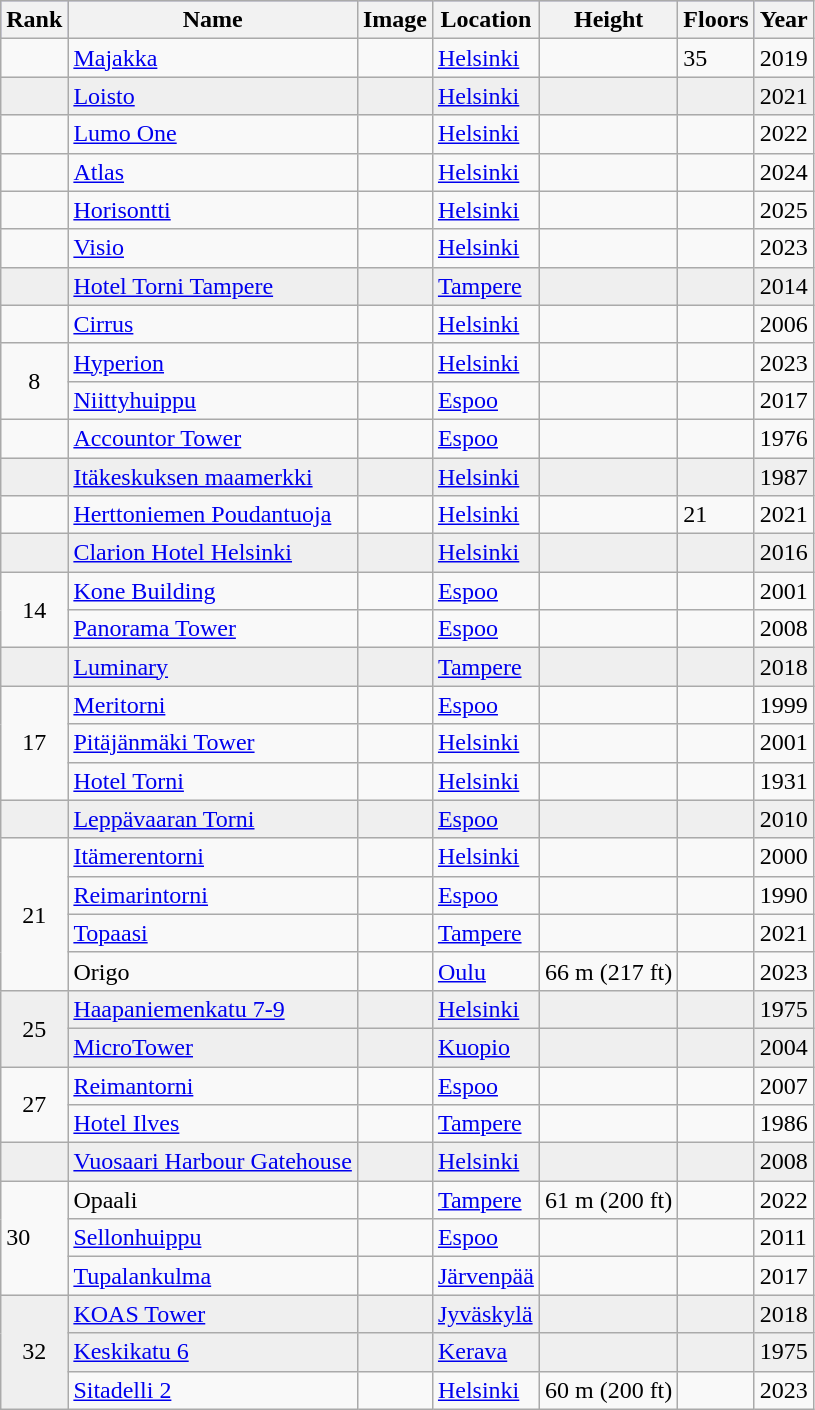<table border="1" bgcolor="#E0E0E0" class="wikitable sortable">
<tr ---- align="center" valign="top" bgcolor="#a0a0f0">
<th align="right">Rank</th>
<th align="left">Name</th>
<th>Image</th>
<th align="center">Location</th>
<th align="center">Height</th>
<th align="center">Floors</th>
<th align="left">Year</th>
</tr>
<tr>
<td></td>
<td><a href='#'>Majakka</a></td>
<td></td>
<td><a href='#'>Helsinki</a></td>
<td></td>
<td>35</td>
<td>2019</td>
</tr>
<tr bgcolor="efefef">
<td></td>
<td><a href='#'>Loisto</a></td>
<td></td>
<td><a href='#'>Helsinki</a></td>
<td></td>
<td></td>
<td>2021</td>
</tr>
<tr>
<td></td>
<td><a href='#'>Lumo One</a></td>
<td></td>
<td><a href='#'>Helsinki</a></td>
<td></td>
<td></td>
<td>2022</td>
</tr>
<tr>
<td></td>
<td><a href='#'>Atlas</a></td>
<td></td>
<td><a href='#'>Helsinki</a></td>
<td></td>
<td></td>
<td>2024</td>
</tr>
<tr>
<td></td>
<td><a href='#'>Horisontti</a></td>
<td></td>
<td><a href='#'>Helsinki</a></td>
<td></td>
<td></td>
<td>2025</td>
</tr>
<tr>
<td></td>
<td><a href='#'>Visio</a></td>
<td></td>
<td><a href='#'>Helsinki</a></td>
<td></td>
<td></td>
<td>2023</td>
</tr>
<tr bgcolor="efefef">
<td></td>
<td><a href='#'>Hotel Torni Tampere</a></td>
<td></td>
<td><a href='#'>Tampere</a></td>
<td></td>
<td></td>
<td>2014</td>
</tr>
<tr>
<td></td>
<td><a href='#'>Cirrus</a></td>
<td></td>
<td><a href='#'>Helsinki</a></td>
<td></td>
<td></td>
<td>2006</td>
</tr>
<tr>
<td rowspan="2" style="text-align:center;">8</td>
<td><a href='#'>Hyperion</a></td>
<td></td>
<td><a href='#'>Helsinki</a></td>
<td></td>
<td></td>
<td>2023</td>
</tr>
<tr>
<td><a href='#'>Niittyhuippu</a></td>
<td></td>
<td><a href='#'>Espoo</a></td>
<td></td>
<td></td>
<td>2017</td>
</tr>
<tr>
<td></td>
<td><a href='#'>Accountor Tower</a></td>
<td></td>
<td><a href='#'>Espoo</a></td>
<td></td>
<td></td>
<td>1976</td>
</tr>
<tr bgcolor="efefef">
<td></td>
<td><a href='#'>Itäkeskuksen maamerkki</a></td>
<td></td>
<td><a href='#'>Helsinki</a></td>
<td></td>
<td></td>
<td>1987</td>
</tr>
<tr>
<td></td>
<td><a href='#'>Herttoniemen Poudantuoja</a></td>
<td></td>
<td><a href='#'>Helsinki</a></td>
<td></td>
<td>21</td>
<td>2021</td>
</tr>
<tr bgcolor="efefef">
<td></td>
<td><a href='#'>Clarion Hotel Helsinki</a></td>
<td></td>
<td><a href='#'>Helsinki</a></td>
<td></td>
<td></td>
<td>2016</td>
</tr>
<tr>
<td rowspan="2" style="text-align:center;">14</td>
<td><a href='#'>Kone Building</a></td>
<td></td>
<td><a href='#'>Espoo</a></td>
<td></td>
<td></td>
<td>2001</td>
</tr>
<tr>
<td><a href='#'>Panorama Tower</a></td>
<td></td>
<td><a href='#'>Espoo</a></td>
<td></td>
<td></td>
<td>2008</td>
</tr>
<tr bgcolor="efefef">
<td></td>
<td><a href='#'>Luminary</a></td>
<td></td>
<td><a href='#'>Tampere</a></td>
<td></td>
<td></td>
<td>2018</td>
</tr>
<tr>
<td rowspan="3" style="text-align:center;">17</td>
<td><a href='#'>Meritorni</a></td>
<td></td>
<td><a href='#'>Espoo</a></td>
<td></td>
<td></td>
<td>1999</td>
</tr>
<tr>
<td><a href='#'>Pitäjänmäki Tower</a></td>
<td></td>
<td><a href='#'>Helsinki</a></td>
<td></td>
<td></td>
<td>2001</td>
</tr>
<tr>
<td><a href='#'>Hotel Torni</a></td>
<td></td>
<td><a href='#'>Helsinki</a></td>
<td></td>
<td></td>
<td>1931</td>
</tr>
<tr bgcolor="efefef">
<td></td>
<td><a href='#'>Leppävaaran Torni</a></td>
<td></td>
<td><a href='#'>Espoo</a></td>
<td></td>
<td></td>
<td>2010</td>
</tr>
<tr>
<td rowspan="4" style="text-align:center;">21</td>
<td><a href='#'>Itämerentorni</a></td>
<td></td>
<td><a href='#'>Helsinki</a></td>
<td></td>
<td></td>
<td>2000</td>
</tr>
<tr>
<td><a href='#'>Reimarintorni</a></td>
<td></td>
<td><a href='#'>Espoo</a></td>
<td></td>
<td></td>
<td>1990</td>
</tr>
<tr>
<td><a href='#'>Topaasi</a></td>
<td></td>
<td><a href='#'>Tampere</a></td>
<td></td>
<td></td>
<td>2021</td>
</tr>
<tr>
<td>Origo</td>
<td></td>
<td><a href='#'>Oulu</a></td>
<td>66 m (217 ft)</td>
<td></td>
<td>2023</td>
</tr>
<tr bgcolor="efefef">
<td rowspan="2" style="text-align:center;">25</td>
<td><a href='#'>Haapaniemenkatu 7-9</a></td>
<td></td>
<td><a href='#'>Helsinki</a></td>
<td></td>
<td></td>
<td>1975</td>
</tr>
<tr bgcolor="efefef">
<td><a href='#'>MicroTower</a></td>
<td></td>
<td><a href='#'>Kuopio</a></td>
<td></td>
<td></td>
<td>2004</td>
</tr>
<tr>
<td rowspan="2" style="text-align:center;">27</td>
<td><a href='#'>Reimantorni</a></td>
<td></td>
<td><a href='#'>Espoo</a></td>
<td></td>
<td></td>
<td>2007</td>
</tr>
<tr>
<td><a href='#'>Hotel Ilves</a></td>
<td></td>
<td><a href='#'>Tampere</a></td>
<td></td>
<td></td>
<td>1986</td>
</tr>
<tr bgcolor="efefef">
<td></td>
<td><a href='#'>Vuosaari Harbour Gatehouse</a></td>
<td></td>
<td><a href='#'>Helsinki</a></td>
<td></td>
<td></td>
<td>2008</td>
</tr>
<tr>
<td rowspan="3">30</td>
<td>Opaali</td>
<td></td>
<td><a href='#'>Tampere</a></td>
<td>61 m (200 ft)</td>
<td></td>
<td>2022</td>
</tr>
<tr>
<td><a href='#'>Sellonhuippu</a></td>
<td></td>
<td><a href='#'>Espoo</a></td>
<td></td>
<td></td>
<td>2011</td>
</tr>
<tr>
<td><a href='#'>Tupalankulma</a></td>
<td></td>
<td><a href='#'>Järvenpää</a></td>
<td></td>
<td></td>
<td>2017</td>
</tr>
<tr bgcolor="efefef">
<td rowspan="3" style="text-align:center;">32</td>
<td><a href='#'>KOAS Tower</a></td>
<td></td>
<td><a href='#'>Jyväskylä</a></td>
<td></td>
<td></td>
<td>2018</td>
</tr>
<tr bgcolor="efefef">
<td><a href='#'>Keskikatu 6</a></td>
<td></td>
<td><a href='#'>Kerava</a></td>
<td></td>
<td></td>
<td>1975</td>
</tr>
<tr>
<td><a href='#'>Sitadelli 2</a></td>
<td></td>
<td><a href='#'>Helsinki</a></td>
<td>60 m (200 ft)</td>
<td></td>
<td>2023</td>
</tr>
</table>
